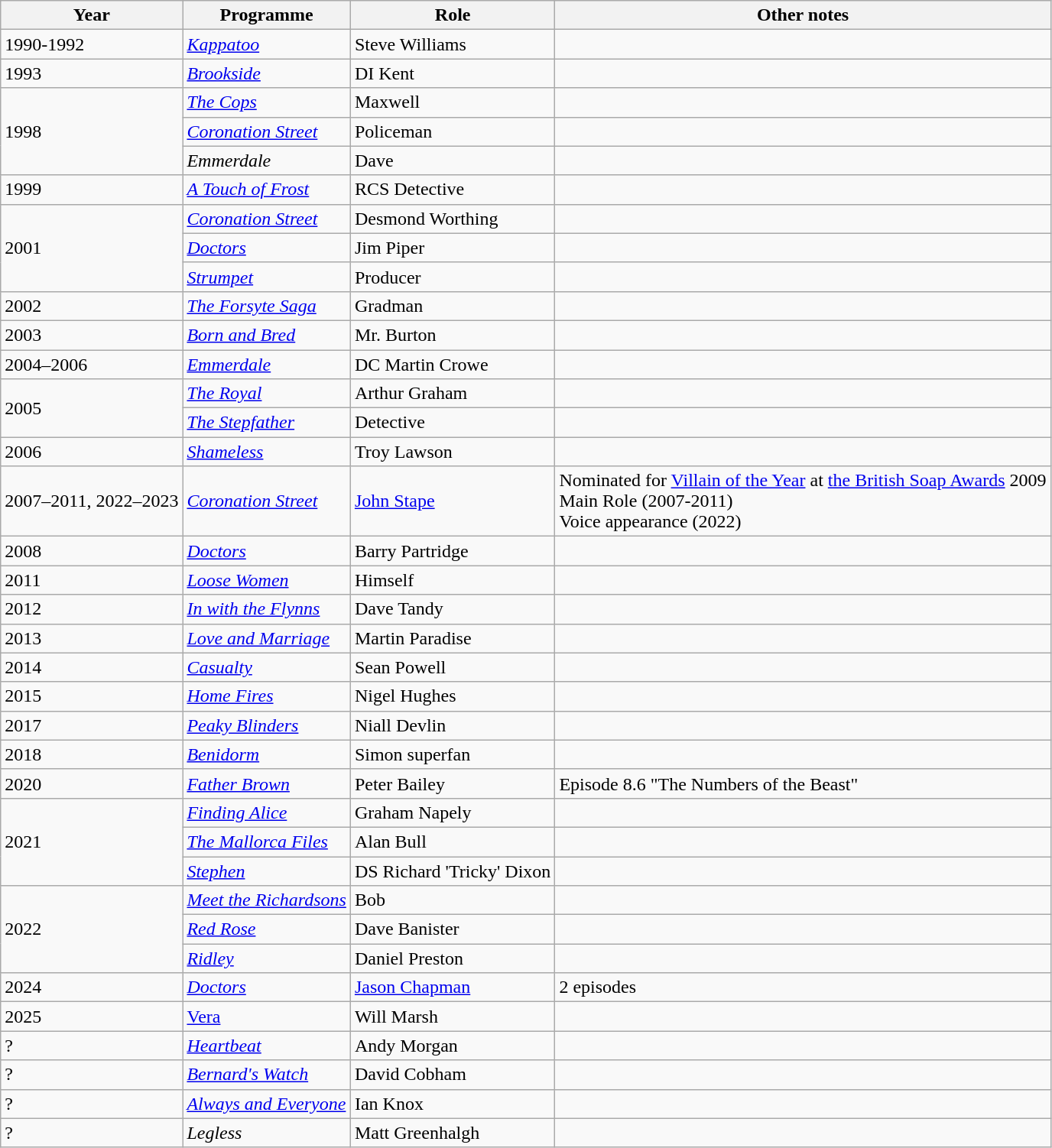<table class="wikitable">
<tr>
<th>Year</th>
<th>Programme</th>
<th>Role</th>
<th>Other notes</th>
</tr>
<tr>
<td>1990-1992</td>
<td><em><a href='#'>Kappatoo</a></em></td>
<td>Steve Williams</td>
<td></td>
</tr>
<tr>
<td>1993</td>
<td><em><a href='#'>Brookside</a></em></td>
<td>DI Kent</td>
<td></td>
</tr>
<tr>
<td rowspan="3">1998</td>
<td><em><a href='#'>The Cops</a></em></td>
<td>Maxwell</td>
<td></td>
</tr>
<tr>
<td><em><a href='#'>Coronation Street</a></em></td>
<td>Policeman</td>
<td></td>
</tr>
<tr>
<td><em>Emmerdale</em></td>
<td>Dave</td>
<td></td>
</tr>
<tr>
<td>1999</td>
<td><em><a href='#'>A Touch of Frost</a></em></td>
<td>RCS Detective</td>
<td></td>
</tr>
<tr>
<td rowspan="3">2001</td>
<td><em><a href='#'>Coronation Street</a></em></td>
<td>Desmond Worthing</td>
<td></td>
</tr>
<tr>
<td><em><a href='#'>Doctors</a></em></td>
<td>Jim Piper</td>
<td></td>
</tr>
<tr>
<td><em><a href='#'>Strumpet</a></em></td>
<td>Producer</td>
<td></td>
</tr>
<tr>
<td>2002</td>
<td><em><a href='#'>The Forsyte Saga</a></em></td>
<td>Gradman</td>
<td></td>
</tr>
<tr>
<td>2003</td>
<td><em><a href='#'>Born and Bred</a></em></td>
<td>Mr. Burton</td>
<td></td>
</tr>
<tr>
<td>2004–2006</td>
<td><em><a href='#'>Emmerdale</a></em></td>
<td>DC Martin Crowe</td>
<td></td>
</tr>
<tr>
<td rowspan="2">2005</td>
<td><em><a href='#'>The Royal</a></em></td>
<td>Arthur Graham</td>
<td></td>
</tr>
<tr>
<td><em><a href='#'>The Stepfather</a></em></td>
<td>Detective</td>
<td></td>
</tr>
<tr>
<td>2006</td>
<td><em><a href='#'>Shameless</a></em></td>
<td>Troy Lawson</td>
<td></td>
</tr>
<tr>
<td>2007–2011, 2022–2023</td>
<td><em><a href='#'>Coronation Street</a></em></td>
<td><a href='#'>John Stape</a></td>
<td>Nominated for <a href='#'>Villain of the Year</a> at <a href='#'>the British Soap Awards</a> 2009<br>Main Role (2007-2011)<br>Voice appearance (2022)</td>
</tr>
<tr>
<td>2008</td>
<td><em><a href='#'>Doctors</a></em></td>
<td>Barry Partridge</td>
<td></td>
</tr>
<tr>
<td>2011</td>
<td><em><a href='#'>Loose Women</a></em></td>
<td>Himself</td>
<td></td>
</tr>
<tr>
<td>2012</td>
<td><em><a href='#'>In with the Flynns</a></em></td>
<td>Dave Tandy</td>
<td></td>
</tr>
<tr>
<td>2013</td>
<td><em><a href='#'>Love and Marriage</a></em></td>
<td>Martin Paradise</td>
<td></td>
</tr>
<tr>
<td>2014</td>
<td><em><a href='#'>Casualty</a></em></td>
<td>Sean Powell</td>
<td></td>
</tr>
<tr>
<td>2015</td>
<td><em><a href='#'>Home Fires</a></em></td>
<td>Nigel Hughes</td>
<td></td>
</tr>
<tr>
<td>2017</td>
<td><em><a href='#'>Peaky Blinders</a></em></td>
<td>Niall Devlin</td>
<td></td>
</tr>
<tr>
<td>2018</td>
<td><em><a href='#'>Benidorm</a></em></td>
<td>Simon superfan</td>
<td></td>
</tr>
<tr>
<td>2020</td>
<td><em><a href='#'>Father Brown</a></em></td>
<td>Peter Bailey</td>
<td>Episode 8.6 "The Numbers of the Beast"</td>
</tr>
<tr>
<td rowspan="3">2021</td>
<td><em><a href='#'>Finding Alice</a></em></td>
<td>Graham Napely</td>
<td></td>
</tr>
<tr>
<td><em><a href='#'>The Mallorca Files</a></em></td>
<td>Alan Bull</td>
<td></td>
</tr>
<tr>
<td><em><a href='#'>Stephen</a></em></td>
<td>DS Richard 'Tricky' Dixon</td>
<td></td>
</tr>
<tr>
<td rowspan="3">2022</td>
<td><em><a href='#'>Meet the Richardsons</a></em></td>
<td>Bob</td>
<td></td>
</tr>
<tr>
<td><em><a href='#'>Red Rose</a></em></td>
<td>Dave Banister</td>
<td></td>
</tr>
<tr>
<td><em><a href='#'>Ridley</a></em></td>
<td>Daniel Preston</td>
<td></td>
</tr>
<tr>
<td>2024</td>
<td><em><a href='#'>Doctors</a></em></td>
<td><a href='#'>Jason Chapman</a></td>
<td>2 episodes</td>
</tr>
<tr>
<td>2025</td>
<td><a href='#'>Vera</a></td>
<td>Will Marsh</td>
<td></td>
</tr>
<tr>
<td>?</td>
<td><em><a href='#'>Heartbeat</a></em></td>
<td>Andy Morgan</td>
<td></td>
</tr>
<tr>
<td>?</td>
<td><em><a href='#'>Bernard's Watch</a></em></td>
<td>David Cobham</td>
<td></td>
</tr>
<tr>
<td>?</td>
<td><em><a href='#'>Always and Everyone</a></em></td>
<td>Ian Knox</td>
<td></td>
</tr>
<tr>
<td>?</td>
<td><em>Legless</em></td>
<td>Matt Greenhalgh</td>
<td></td>
</tr>
</table>
